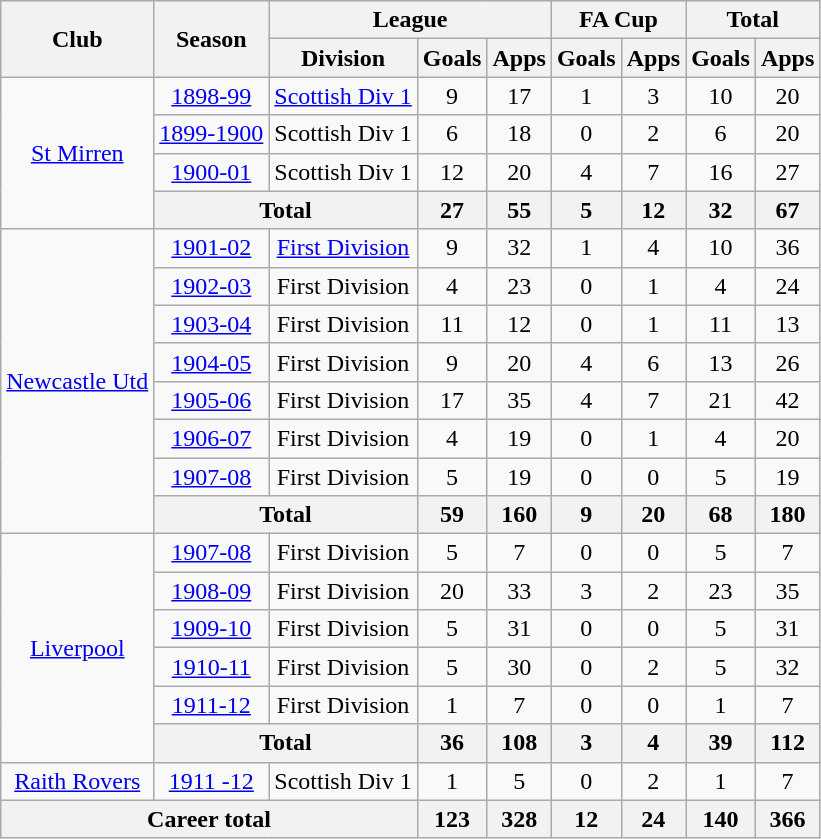<table class="wikitable" style="text-align:center">
<tr>
<th rowspan="2">Club</th>
<th rowspan="2">Season</th>
<th colspan="3">League</th>
<th colspan="2">FA Cup</th>
<th colspan="2">Total</th>
</tr>
<tr>
<th>Division</th>
<th>Goals</th>
<th>Apps</th>
<th>Goals</th>
<th>Apps</th>
<th>Goals</th>
<th>Apps</th>
</tr>
<tr>
<td rowspan="4"><a href='#'>St Mirren</a></td>
<td><a href='#'>1898-99</a></td>
<td><a href='#'>Scottish Div 1</a></td>
<td>9</td>
<td>17</td>
<td>1</td>
<td>3</td>
<td>10</td>
<td>20</td>
</tr>
<tr>
<td><a href='#'>1899-1900</a></td>
<td>Scottish Div 1</td>
<td>6</td>
<td>18</td>
<td>0</td>
<td>2</td>
<td>6</td>
<td>20</td>
</tr>
<tr>
<td><a href='#'>1900-01</a></td>
<td>Scottish Div 1</td>
<td>12</td>
<td>20</td>
<td>4</td>
<td>7</td>
<td>16</td>
<td>27</td>
</tr>
<tr>
<th colspan="2">Total</th>
<th>27</th>
<th>55</th>
<th>5</th>
<th>12</th>
<th>32</th>
<th>67</th>
</tr>
<tr>
<td rowspan="8"><a href='#'>Newcastle Utd</a></td>
<td><a href='#'>1901-02</a></td>
<td><a href='#'>First Division</a></td>
<td>9</td>
<td>32</td>
<td>1</td>
<td>4</td>
<td>10</td>
<td>36</td>
</tr>
<tr>
<td><a href='#'>1902-03</a></td>
<td>First Division</td>
<td>4</td>
<td>23</td>
<td>0</td>
<td>1</td>
<td>4</td>
<td>24</td>
</tr>
<tr>
<td><a href='#'>1903-04</a></td>
<td>First Division</td>
<td>11</td>
<td>12</td>
<td>0</td>
<td>1</td>
<td>11</td>
<td>13</td>
</tr>
<tr>
<td><a href='#'>1904-05</a></td>
<td>First Division</td>
<td>9</td>
<td>20</td>
<td>4</td>
<td>6</td>
<td>13</td>
<td>26</td>
</tr>
<tr>
<td><a href='#'>1905-06</a></td>
<td>First Division</td>
<td>17</td>
<td>35</td>
<td>4</td>
<td>7</td>
<td>21</td>
<td>42</td>
</tr>
<tr>
<td><a href='#'>1906-07</a></td>
<td>First Division</td>
<td>4</td>
<td>19</td>
<td>0</td>
<td>1</td>
<td>4</td>
<td>20</td>
</tr>
<tr>
<td><a href='#'>1907-08</a></td>
<td>First Division</td>
<td>5</td>
<td>19</td>
<td>0</td>
<td>0</td>
<td>5</td>
<td>19</td>
</tr>
<tr>
<th colspan="2">Total</th>
<th>59</th>
<th>160</th>
<th>9</th>
<th>20</th>
<th>68</th>
<th>180</th>
</tr>
<tr>
<td rowspan="6"><a href='#'>Liverpool</a></td>
<td><a href='#'>1907-08</a></td>
<td>First Division</td>
<td>5</td>
<td>7</td>
<td>0</td>
<td>0</td>
<td>5</td>
<td>7</td>
</tr>
<tr>
<td><a href='#'>1908-09</a></td>
<td>First Division</td>
<td>20</td>
<td>33</td>
<td>3</td>
<td>2</td>
<td>23</td>
<td>35</td>
</tr>
<tr>
<td><a href='#'>1909-10</a></td>
<td>First Division</td>
<td>5</td>
<td>31</td>
<td>0</td>
<td>0</td>
<td>5</td>
<td>31</td>
</tr>
<tr>
<td><a href='#'>1910-11</a></td>
<td>First Division</td>
<td>5</td>
<td>30</td>
<td>0</td>
<td>2</td>
<td>5</td>
<td>32</td>
</tr>
<tr>
<td><a href='#'>1911-12</a></td>
<td>First Division</td>
<td>1</td>
<td>7</td>
<td>0</td>
<td>0</td>
<td>1</td>
<td>7</td>
</tr>
<tr>
<th colspan="2">Total</th>
<th>36</th>
<th>108</th>
<th>3</th>
<th>4</th>
<th>39</th>
<th>112</th>
</tr>
<tr>
<td><a href='#'>Raith Rovers</a></td>
<td><a href='#'>1911 -12</a></td>
<td>Scottish Div 1</td>
<td>1</td>
<td>5</td>
<td>0</td>
<td>2</td>
<td>1</td>
<td>7</td>
</tr>
<tr>
<th colspan="3">Career total</th>
<th>123</th>
<th>328</th>
<th>12</th>
<th>24</th>
<th>140</th>
<th>366</th>
</tr>
</table>
